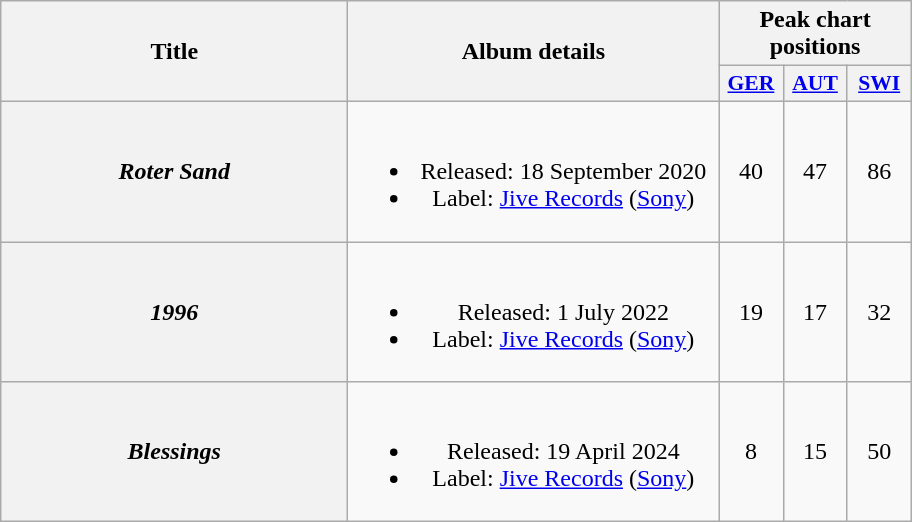<table class="wikitable plainrowheaders" style="text-align:center;">
<tr>
<th scope="col" rowspan="2" style="width:14em;">Title</th>
<th scope="col" rowspan="2" style="width:15em;">Album details</th>
<th colspan="3" scope="col">Peak chart positions</th>
</tr>
<tr>
<th scope="col" style="width:2.5em;font-size:90%;"><a href='#'>GER</a><br></th>
<th scope="col" style="width:2.5em;font-size:90%;"><a href='#'>AUT</a><br></th>
<th scope="col" style="width:2.5em;font-size:90%;"><a href='#'>SWI</a><br></th>
</tr>
<tr>
<th scope="row"><em>Roter Sand</em></th>
<td><br><ul><li>Released: 18 September 2020</li><li>Label: <a href='#'>Jive Records</a> (<a href='#'>Sony</a>)</li></ul></td>
<td>40</td>
<td>47</td>
<td>86</td>
</tr>
<tr>
<th scope="row"><em>1996</em></th>
<td><br><ul><li>Released: 1 July 2022</li><li>Label: <a href='#'>Jive Records</a> (<a href='#'>Sony</a>)</li></ul></td>
<td>19</td>
<td>17</td>
<td>32</td>
</tr>
<tr>
<th scope="row"><em>Blessings</em></th>
<td><br><ul><li>Released: 19 April 2024</li><li>Label: <a href='#'>Jive Records</a> (<a href='#'>Sony</a>)</li></ul></td>
<td>8</td>
<td>15</td>
<td>50</td>
</tr>
</table>
